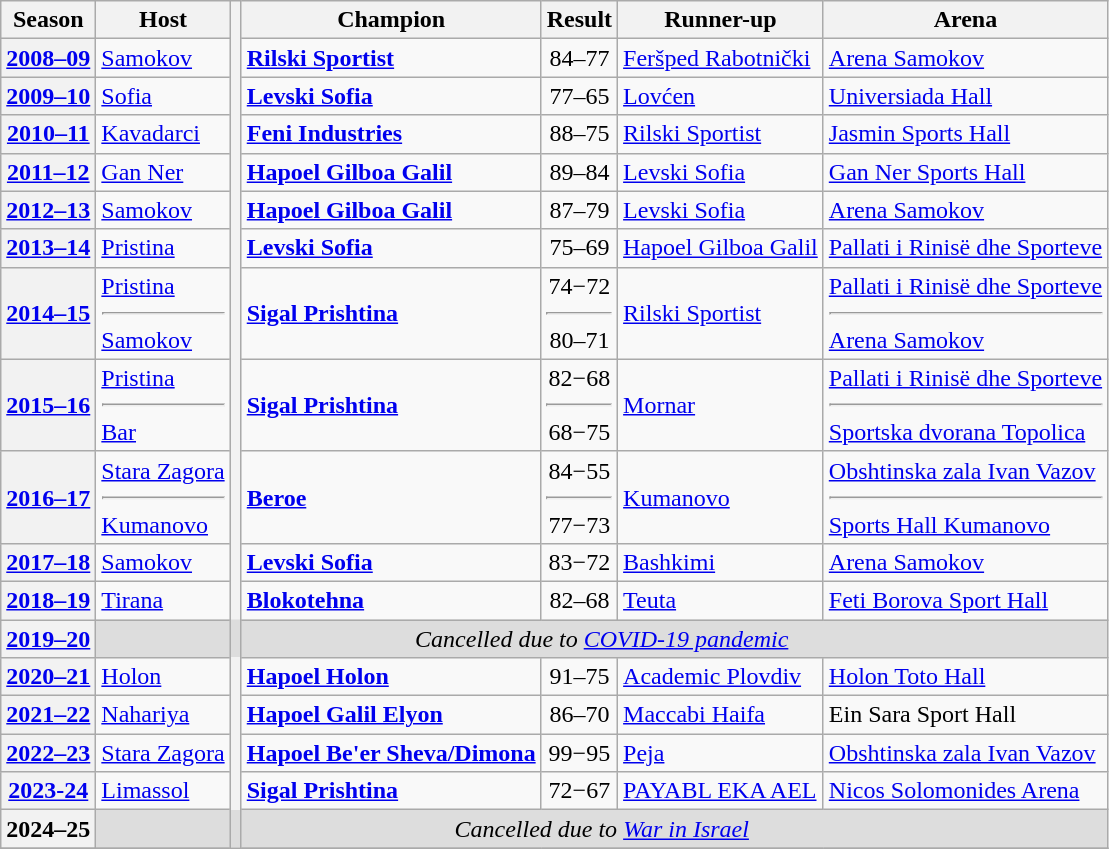<table class="wikitable">
<tr>
<th>Season</th>
<th>Host</th>
<th rowspan=25 width=1%></th>
<th>Champion</th>
<th>Result</th>
<th>Runner-up</th>
<th>Arena</th>
</tr>
<tr>
<th><a href='#'>2008–09</a></th>
<td> <a href='#'>Samokov</a></td>
<td> <strong><a href='#'>Rilski Sportist</a></strong></td>
<td align=center>84–77</td>
<td> <a href='#'>Feršped Rabotnički</a></td>
<td><a href='#'>Arena Samokov</a></td>
</tr>
<tr>
<th><a href='#'>2009–10</a></th>
<td> <a href='#'>Sofia</a></td>
<td> <strong><a href='#'>Levski Sofia</a></strong></td>
<td align=center>77–65</td>
<td> <a href='#'>Lovćen</a></td>
<td><a href='#'>Universiada Hall</a></td>
</tr>
<tr>
<th><a href='#'>2010–11</a></th>
<td> <a href='#'>Kavadarci</a></td>
<td> <strong><a href='#'>Feni Industries</a></strong></td>
<td align=center>88–75</td>
<td> <a href='#'>Rilski Sportist</a></td>
<td><a href='#'>Jasmin Sports Hall</a></td>
</tr>
<tr>
<th><a href='#'>2011–12</a></th>
<td> <a href='#'>Gan Ner</a></td>
<td> <strong><a href='#'>Hapoel Gilboa Galil</a></strong></td>
<td align=center>89–84</td>
<td> <a href='#'>Levski Sofia</a></td>
<td><a href='#'>Gan Ner Sports Hall</a></td>
</tr>
<tr>
<th><a href='#'>2012–13</a></th>
<td> <a href='#'>Samokov</a></td>
<td> <strong><a href='#'>Hapoel Gilboa Galil</a></strong></td>
<td align=center>87–79</td>
<td> <a href='#'>Levski Sofia</a></td>
<td><a href='#'>Arena Samokov</a></td>
</tr>
<tr>
<th><a href='#'>2013–14</a></th>
<td> <a href='#'>Pristina</a></td>
<td> <strong><a href='#'>Levski Sofia</a></strong></td>
<td align=center>75–69</td>
<td> <a href='#'>Hapoel Gilboa Galil</a></td>
<td><a href='#'>Pallati i Rinisë dhe Sporteve</a></td>
</tr>
<tr>
<th><a href='#'>2014–15</a></th>
<td> <a href='#'>Pristina</a><hr> <a href='#'>Samokov</a></td>
<td> <strong><a href='#'>Sigal Prishtina</a></strong></td>
<td align=center>74−72<hr>80–71</td>
<td> <a href='#'>Rilski Sportist</a></td>
<td><a href='#'>Pallati i Rinisë dhe Sporteve</a><hr><a href='#'>Arena Samokov</a></td>
</tr>
<tr>
<th><a href='#'>2015–16</a></th>
<td> <a href='#'>Pristina</a><hr> <a href='#'>Bar</a></td>
<td> <strong><a href='#'>Sigal Prishtina</a></strong></td>
<td align=center>82−68<hr>68−75</td>
<td> <a href='#'>Mornar</a></td>
<td><a href='#'>Pallati i Rinisë dhe Sporteve</a><hr><a href='#'>Sportska dvorana Topolica</a></td>
</tr>
<tr>
<th><a href='#'>2016–17</a></th>
<td> <a href='#'>Stara Zagora</a><hr> <a href='#'>Kumanovo</a></td>
<td> <strong><a href='#'>Beroe</a></strong></td>
<td align=center>84−55<hr>77−73</td>
<td> <a href='#'>Kumanovo</a></td>
<td><a href='#'>Obshtinska zala Ivan Vazov</a><hr><a href='#'>Sports Hall Kumanovo</a></td>
</tr>
<tr>
<th><a href='#'>2017–18</a></th>
<td> <a href='#'>Samokov</a></td>
<td> <strong><a href='#'>Levski Sofia</a></strong></td>
<td align=center>83−72</td>
<td> <a href='#'>Bashkimi</a></td>
<td><a href='#'>Arena Samokov</a></td>
</tr>
<tr>
<th><a href='#'>2018–19</a></th>
<td> <a href='#'>Tirana</a></td>
<td> <strong><a href='#'>Blokotehna</a></strong></td>
<td align=center>82–68</td>
<td> <a href='#'>Teuta</a></td>
<td><a href='#'>Feti Borova Sport Hall</a></td>
</tr>
<tr>
<th><a href='#'>2019–20</a></th>
<td colspan=6 align=center bgcolor=DDDDDD><em>Cancelled due to <a href='#'>COVID-19 pandemic</a></em></td>
</tr>
<tr>
<th><a href='#'>2020–21</a></th>
<td> <a href='#'>Holon</a></td>
<td> <strong><a href='#'>Hapoel Holon</a></strong></td>
<td align=center>91–75</td>
<td> <a href='#'>Academic Plovdiv</a></td>
<td><a href='#'>Holon Toto Hall</a></td>
</tr>
<tr>
<th><a href='#'>2021–22</a></th>
<td> <a href='#'>Nahariya</a></td>
<td> <strong><a href='#'>Hapoel Galil Elyon</a></strong></td>
<td align=center>86–70</td>
<td> <a href='#'>Maccabi Haifa</a></td>
<td>Ein Sara Sport Hall</td>
</tr>
<tr>
<th><a href='#'>2022–23</a></th>
<td> <a href='#'>Stara Zagora</a></td>
<td> <strong><a href='#'>Hapoel Be'er Sheva/Dimona</a></strong></td>
<td align=center>99−95</td>
<td> <a href='#'>Peja</a></td>
<td><a href='#'>Obshtinska zala Ivan Vazov</a></td>
</tr>
<tr>
<th><a href='#'>2023-24</a></th>
<td> <a href='#'>Limassol</a></td>
<td> <strong><a href='#'>Sigal Prishtina</a></strong></td>
<td align=center>72−67</td>
<td> <a href='#'>PAYABL EKA AEL</a></td>
<td><a href='#'>Nicos Solomonides Arena</a></td>
</tr>
<tr>
<th>2024–25</th>
<td colspan=6 align=center bgcolor=DDDDDD><em>Cancelled due to <a href='#'>War in Israel</a></em></td>
</tr>
<tr>
</tr>
</table>
